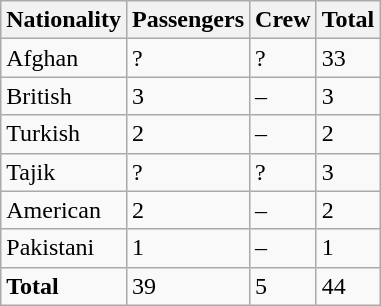<table class="wikitable"   >
<tr>
<th>Nationality</th>
<th>Passengers</th>
<th>Crew</th>
<th>Total</th>
</tr>
<tr>
<td>Afghan</td>
<td>?</td>
<td>?</td>
<td>33</td>
</tr>
<tr>
<td>British</td>
<td>3</td>
<td>–</td>
<td>3</td>
</tr>
<tr>
<td>Turkish</td>
<td>2</td>
<td>–</td>
<td>2</td>
</tr>
<tr>
<td>Tajik</td>
<td>?</td>
<td>?</td>
<td>3</td>
</tr>
<tr>
<td>American</td>
<td>2</td>
<td>–</td>
<td>2</td>
</tr>
<tr>
<td>Pakistani</td>
<td>1</td>
<td>–</td>
<td>1</td>
</tr>
<tr>
<td><strong>Total</strong></td>
<td>39</td>
<td>5</td>
<td>44</td>
</tr>
</table>
